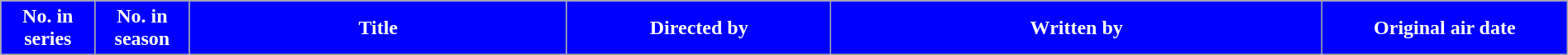<table class="wikitable plainrowheaders" style="width:100%">
<tr>
<th style="background:#00f; color:#fff; width:5%;">No. in<br>series</th>
<th style="background:#00f; color:#fff; width:5%;">No. in<br>season</th>
<th style="background:#00f; color:#fff; width:20%;">Title</th>
<th style="background:#00f; color:#fff; width:14%;">Directed by</th>
<th style="background:#00f; color:#fff; width:26%;">Written by</th>
<th style="background:#00f; color:#fff; width:13%;">Original air date<br>











</th>
</tr>
</table>
